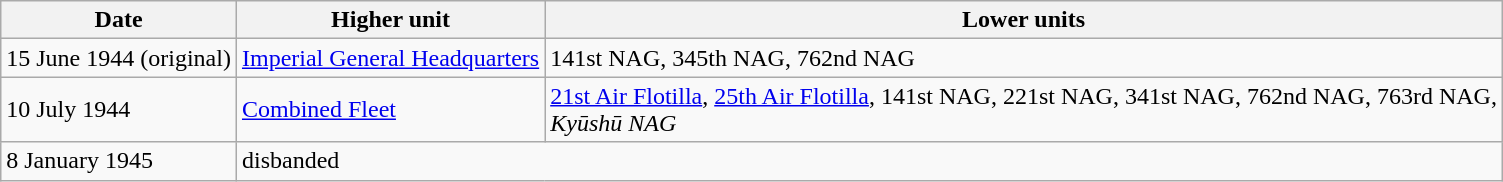<table class="wikitable">
<tr>
<th>Date</th>
<th>Higher unit</th>
<th>Lower units</th>
</tr>
<tr>
<td>15 June 1944 (original)</td>
<td><a href='#'>Imperial General Headquarters</a></td>
<td>141st NAG, 345th NAG, 762nd NAG</td>
</tr>
<tr>
<td>10 July 1944</td>
<td><a href='#'>Combined Fleet</a></td>
<td><a href='#'>21st Air Flotilla</a>, <a href='#'>25th Air Flotilla</a>, 141st NAG, 221st NAG, 341st NAG, 762nd NAG, 763rd NAG,<br><em>Kyūshū NAG</em></td>
</tr>
<tr>
<td>8 January 1945</td>
<td colspan="3">disbanded</td>
</tr>
</table>
